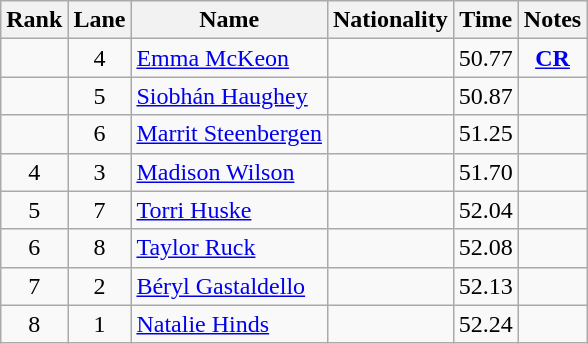<table class="wikitable sortable" style="text-align:center">
<tr>
<th>Rank</th>
<th>Lane</th>
<th>Name</th>
<th>Nationality</th>
<th>Time</th>
<th>Notes</th>
</tr>
<tr>
<td></td>
<td>4</td>
<td align=left><a href='#'>Emma McKeon</a></td>
<td align=left></td>
<td>50.77</td>
<td><strong><a href='#'>CR</a></strong></td>
</tr>
<tr>
<td></td>
<td>5</td>
<td align=left><a href='#'>Siobhán Haughey</a></td>
<td align=left></td>
<td>50.87</td>
<td></td>
</tr>
<tr>
<td></td>
<td>6</td>
<td align=left><a href='#'>Marrit Steenbergen</a></td>
<td align=left></td>
<td>51.25</td>
<td></td>
</tr>
<tr>
<td>4</td>
<td>3</td>
<td align=left><a href='#'>Madison Wilson</a></td>
<td align=left></td>
<td>51.70</td>
<td></td>
</tr>
<tr>
<td>5</td>
<td>7</td>
<td align=left><a href='#'>Torri Huske</a></td>
<td align=left></td>
<td>52.04</td>
<td></td>
</tr>
<tr>
<td>6</td>
<td>8</td>
<td align=left><a href='#'>Taylor Ruck</a></td>
<td align=left></td>
<td>52.08</td>
<td></td>
</tr>
<tr>
<td>7</td>
<td>2</td>
<td align=left><a href='#'>Béryl Gastaldello</a></td>
<td align=left></td>
<td>52.13</td>
<td></td>
</tr>
<tr>
<td>8</td>
<td>1</td>
<td align=left><a href='#'>Natalie Hinds</a></td>
<td align=left></td>
<td>52.24</td>
<td></td>
</tr>
</table>
